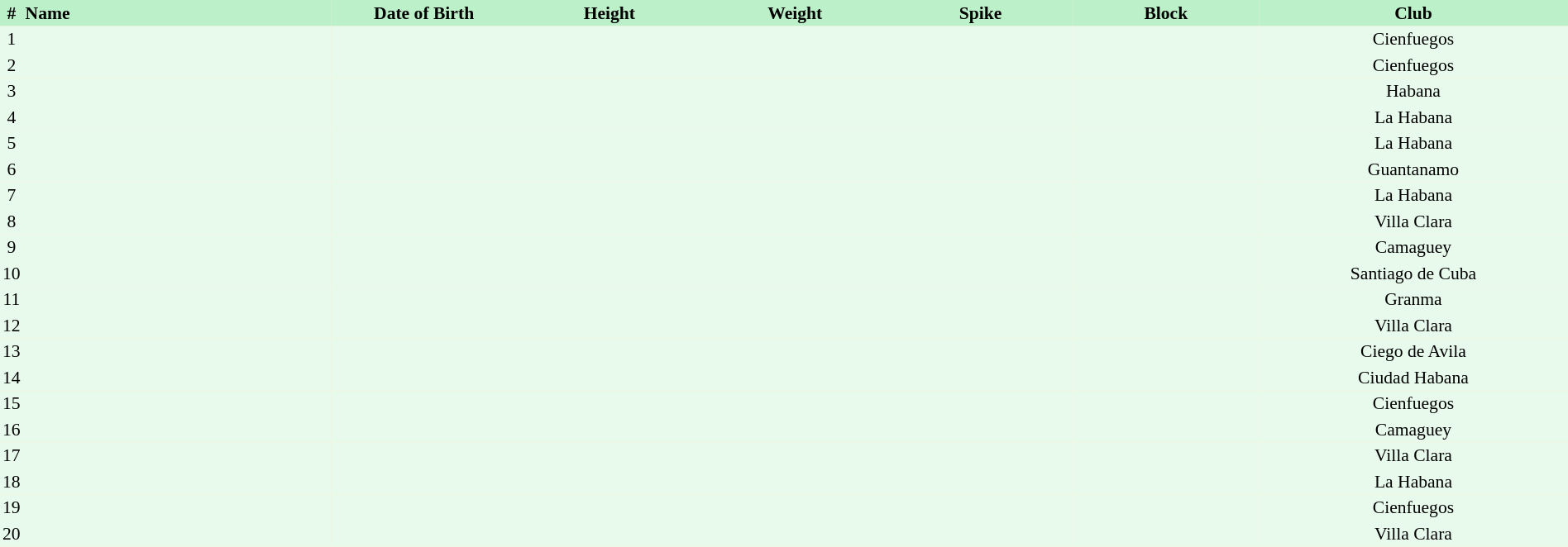<table border=0 cellpadding=2 cellspacing=0  |- bgcolor=#FFECCE style="text-align:center; font-size:90%; width:100%">
<tr bgcolor=#BBF0C9>
<th>#</th>
<th align=left width=20%>Name</th>
<th width=12%>Date of Birth</th>
<th width=12%>Height</th>
<th width=12%>Weight</th>
<th width=12%>Spike</th>
<th width=12%>Block</th>
<th width=20%>Club</th>
</tr>
<tr bgcolor=#E7FAEC>
<td>1</td>
<td align=left></td>
<td align=right></td>
<td></td>
<td></td>
<td></td>
<td></td>
<td>Cienfuegos</td>
</tr>
<tr bgcolor=#E7FAEC>
<td>2</td>
<td align=left></td>
<td align=right></td>
<td></td>
<td></td>
<td></td>
<td></td>
<td>Cienfuegos</td>
</tr>
<tr bgcolor=#E7FAEC>
<td>3</td>
<td align=left></td>
<td align=right></td>
<td></td>
<td></td>
<td></td>
<td></td>
<td>Habana</td>
</tr>
<tr bgcolor=#E7FAEC>
<td>4</td>
<td align=left></td>
<td align=right></td>
<td></td>
<td></td>
<td></td>
<td></td>
<td>La Habana</td>
</tr>
<tr bgcolor=#E7FAEC>
<td>5</td>
<td align=left></td>
<td align=right></td>
<td></td>
<td></td>
<td></td>
<td></td>
<td>La Habana</td>
</tr>
<tr bgcolor=#E7FAEC>
<td>6</td>
<td align=left></td>
<td align=right></td>
<td></td>
<td></td>
<td></td>
<td></td>
<td>Guantanamo</td>
</tr>
<tr bgcolor=#E7FAEC>
<td>7</td>
<td align=left></td>
<td align=right></td>
<td></td>
<td></td>
<td></td>
<td></td>
<td>La Habana</td>
</tr>
<tr bgcolor=#E7FAEC>
<td>8</td>
<td align=left></td>
<td align=right></td>
<td></td>
<td></td>
<td></td>
<td></td>
<td>Villa Clara</td>
</tr>
<tr bgcolor=#E7FAEC>
<td>9</td>
<td align=left></td>
<td align=right></td>
<td></td>
<td></td>
<td></td>
<td></td>
<td>Camaguey</td>
</tr>
<tr bgcolor=#E7FAEC>
<td>10</td>
<td align=left></td>
<td align=right></td>
<td></td>
<td></td>
<td></td>
<td></td>
<td>Santiago de Cuba</td>
</tr>
<tr bgcolor=#E7FAEC>
<td>11</td>
<td align=left></td>
<td align=right></td>
<td></td>
<td></td>
<td></td>
<td></td>
<td>Granma</td>
</tr>
<tr bgcolor=#E7FAEC>
<td>12</td>
<td align=left></td>
<td align=right></td>
<td></td>
<td></td>
<td></td>
<td></td>
<td>Villa Clara</td>
</tr>
<tr bgcolor=#E7FAEC>
<td>13</td>
<td align=left></td>
<td align=right></td>
<td></td>
<td></td>
<td></td>
<td></td>
<td>Ciego de Avila</td>
</tr>
<tr bgcolor=#E7FAEC>
<td>14</td>
<td align=left></td>
<td align=right></td>
<td></td>
<td></td>
<td></td>
<td></td>
<td>Ciudad Habana</td>
</tr>
<tr bgcolor=#E7FAEC>
<td>15</td>
<td align=left></td>
<td align=right></td>
<td></td>
<td></td>
<td></td>
<td></td>
<td>Cienfuegos</td>
</tr>
<tr bgcolor=#E7FAEC>
<td>16</td>
<td align=left></td>
<td align=right></td>
<td></td>
<td></td>
<td></td>
<td></td>
<td>Camaguey</td>
</tr>
<tr bgcolor=#E7FAEC>
<td>17</td>
<td align=left></td>
<td align=right></td>
<td></td>
<td></td>
<td></td>
<td></td>
<td>Villa Clara</td>
</tr>
<tr bgcolor=#E7FAEC>
<td>18</td>
<td align=left></td>
<td align=right></td>
<td></td>
<td></td>
<td></td>
<td></td>
<td>La Habana</td>
</tr>
<tr bgcolor=#E7FAEC>
<td>19</td>
<td align=left></td>
<td align=right></td>
<td></td>
<td></td>
<td></td>
<td></td>
<td>Cienfuegos</td>
</tr>
<tr bgcolor=#E7FAEC>
<td>20</td>
<td align=left></td>
<td align=right></td>
<td></td>
<td></td>
<td></td>
<td></td>
<td>Villa Clara</td>
</tr>
</table>
